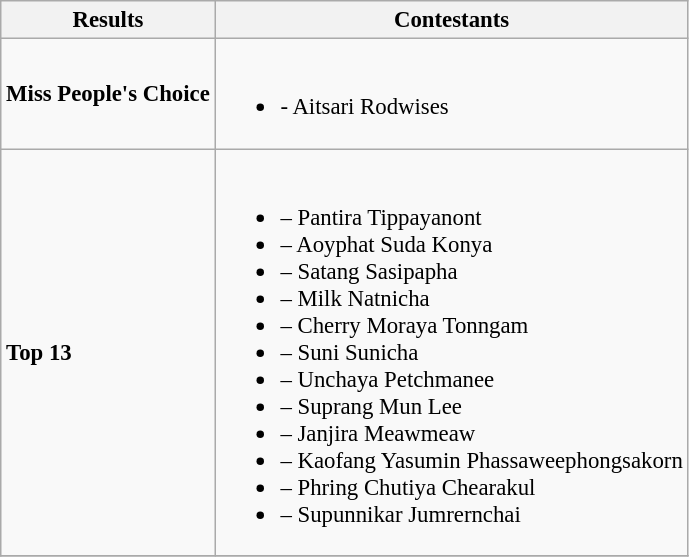<table class="wikitable" style="font-size: 95%">
<tr>
<th>Results</th>
<th>Contestants</th>
</tr>
<tr>
<td><strong>Miss People's Choice</strong></td>
<td><br><ul><li><strong></strong> - Aitsari Rodwises</li></ul></td>
</tr>
<tr>
<td><strong>Top 13</strong></td>
<td><br><ul><li><strong></strong> – Pantira Tippayanont</li><li><strong></strong> – Aoyphat Suda Konya</li><li><strong></strong> – Satang Sasipapha</li><li><strong></strong> – Milk Natnicha</li><li><strong></strong> – Cherry Moraya Tonngam</li><li><strong></strong> – Suni Sunicha</li><li><strong></strong> – Unchaya Petchmanee</li><li><strong></strong> – Suprang Mun Lee</li><li><strong></strong> – Janjira Meawmeaw</li><li><strong></strong> – Kaofang Yasumin Phassaweephongsakorn</li><li><strong></strong> – Phring Chutiya Chearakul</li><li><strong></strong> – Supunnikar Jumrernchai</li></ul></td>
</tr>
<tr>
</tr>
</table>
